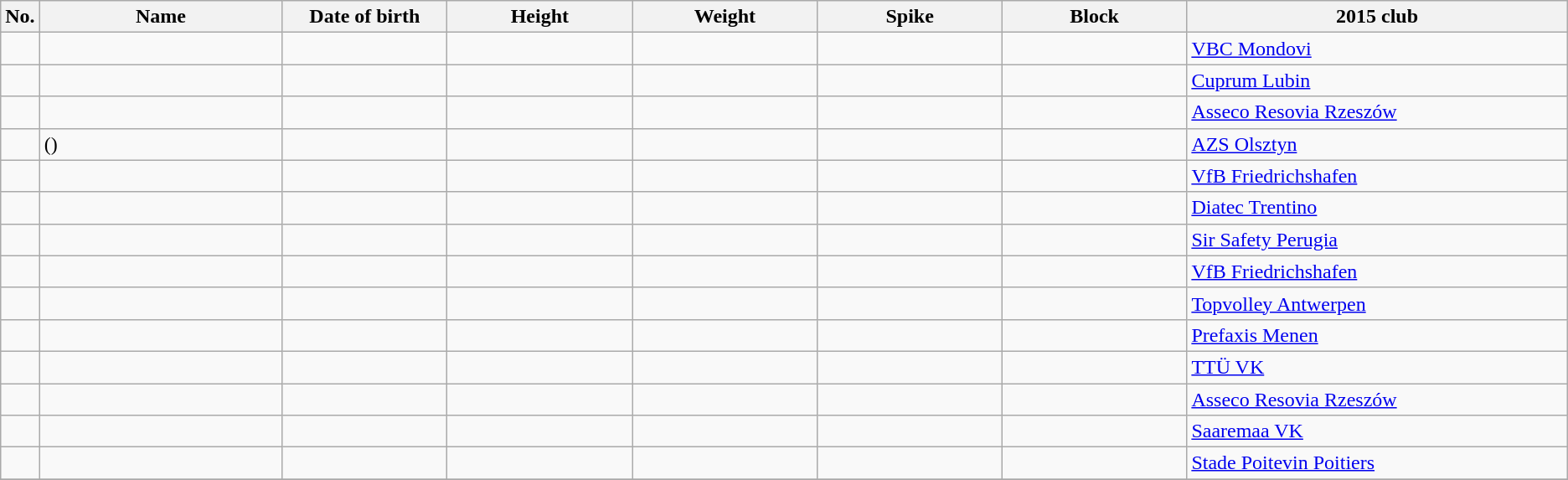<table class="wikitable sortable" style="font-size:100%; text-align:center;">
<tr>
<th>No.</th>
<th style="width:12em">Name</th>
<th style="width:8em">Date of birth</th>
<th style="width:9em">Height</th>
<th style="width:9em">Weight</th>
<th style="width:9em">Spike</th>
<th style="width:9em">Block</th>
<th style="width:19em">2015 club</th>
</tr>
<tr>
<td></td>
<td align=left></td>
<td align=right></td>
<td></td>
<td></td>
<td></td>
<td></td>
<td align=left> <a href='#'>VBC Mondovi</a></td>
</tr>
<tr>
<td></td>
<td align=left></td>
<td align=right></td>
<td></td>
<td></td>
<td></td>
<td></td>
<td align=left> <a href='#'>Cuprum Lubin</a></td>
</tr>
<tr>
<td></td>
<td align=left></td>
<td align=right></td>
<td></td>
<td></td>
<td></td>
<td></td>
<td align=left> <a href='#'>Asseco Resovia Rzeszów</a></td>
</tr>
<tr>
<td></td>
<td align=left> ()</td>
<td align=right></td>
<td></td>
<td></td>
<td></td>
<td></td>
<td align=left> <a href='#'>AZS Olsztyn</a></td>
</tr>
<tr>
<td></td>
<td align=left></td>
<td align=right></td>
<td></td>
<td></td>
<td></td>
<td></td>
<td align=left> <a href='#'>VfB Friedrichshafen</a></td>
</tr>
<tr>
<td></td>
<td align=left></td>
<td align=right></td>
<td></td>
<td></td>
<td></td>
<td></td>
<td align=left> <a href='#'>Diatec Trentino</a></td>
</tr>
<tr>
<td></td>
<td align=left></td>
<td align=right></td>
<td></td>
<td></td>
<td></td>
<td></td>
<td align=left> <a href='#'>Sir Safety Perugia</a></td>
</tr>
<tr>
<td></td>
<td align=left></td>
<td align=right></td>
<td></td>
<td></td>
<td></td>
<td></td>
<td align=left> <a href='#'>VfB Friedrichshafen</a></td>
</tr>
<tr>
<td></td>
<td align=left></td>
<td align=right></td>
<td></td>
<td></td>
<td></td>
<td></td>
<td align=left> <a href='#'>Topvolley Antwerpen</a></td>
</tr>
<tr>
<td></td>
<td align=left></td>
<td align=right></td>
<td></td>
<td></td>
<td></td>
<td></td>
<td align=left> <a href='#'>Prefaxis Menen</a></td>
</tr>
<tr>
<td></td>
<td align=left></td>
<td align=right></td>
<td></td>
<td></td>
<td></td>
<td></td>
<td align=left> <a href='#'>TTÜ VK</a></td>
</tr>
<tr>
<td></td>
<td align=left></td>
<td align=right></td>
<td></td>
<td></td>
<td></td>
<td></td>
<td align=left> <a href='#'>Asseco Resovia Rzeszów</a></td>
</tr>
<tr>
<td></td>
<td align=left></td>
<td align=right></td>
<td></td>
<td></td>
<td></td>
<td></td>
<td align=left> <a href='#'>Saaremaa VK</a></td>
</tr>
<tr>
<td></td>
<td align=left></td>
<td align=right></td>
<td></td>
<td></td>
<td></td>
<td></td>
<td align=left> <a href='#'>Stade Poitevin Poitiers</a></td>
</tr>
<tr>
</tr>
</table>
